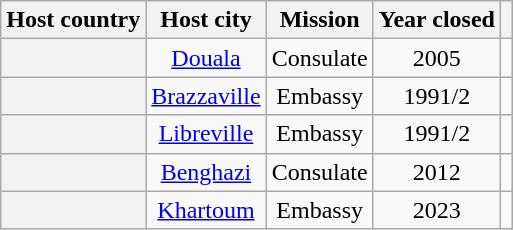<table class="wikitable plainrowheaders" style="text-align:center;">
<tr>
<th scope="col">Host country</th>
<th scope="col">Host city</th>
<th scope="col">Mission</th>
<th scope="col">Year closed</th>
<th scope="col"></th>
</tr>
<tr>
<th scope="row"></th>
<td><a href='#'>Douala</a></td>
<td>Consulate</td>
<td>2005</td>
<td></td>
</tr>
<tr>
<th scope="row"></th>
<td><a href='#'>Brazzaville</a></td>
<td>Embassy</td>
<td>1991/2</td>
<td></td>
</tr>
<tr>
<th scope="row"></th>
<td><a href='#'>Libreville</a></td>
<td>Embassy</td>
<td>1991/2</td>
<td></td>
</tr>
<tr>
<th scope="row"></th>
<td><a href='#'>Benghazi</a></td>
<td>Consulate</td>
<td>2012</td>
<td></td>
</tr>
<tr>
<th scope="row"></th>
<td><a href='#'>Khartoum</a></td>
<td>Embassy</td>
<td>2023</td>
<td></td>
</tr>
</table>
